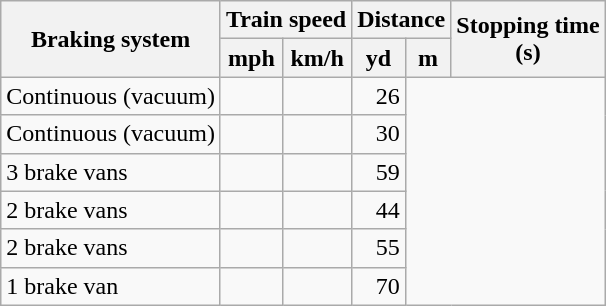<table class="wikitable">
<tr>
<th rowspan=2>Braking system</th>
<th colspan=2>Train speed</th>
<th colspan=2>Distance</th>
<th rowspan=2>Stopping time <br>(s)</th>
</tr>
<tr>
<th>mph</th>
<th>km/h</th>
<th>yd</th>
<th>m</th>
</tr>
<tr>
<td>Continuous (vacuum)</td>
<td></td>
<td></td>
<td align=right>26</td>
</tr>
<tr>
<td>Continuous (vacuum)</td>
<td></td>
<td></td>
<td align=right>30</td>
</tr>
<tr>
<td>3 brake vans</td>
<td></td>
<td></td>
<td align=right>59</td>
</tr>
<tr>
<td>2 brake vans</td>
<td></td>
<td></td>
<td align=right>44</td>
</tr>
<tr>
<td>2 brake vans</td>
<td></td>
<td></td>
<td align=right>55</td>
</tr>
<tr>
<td>1 brake van</td>
<td></td>
<td></td>
<td align=right>70</td>
</tr>
</table>
